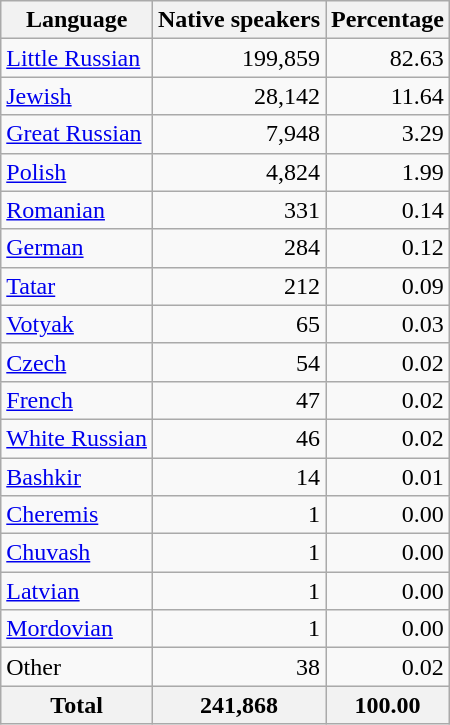<table class="wikitable sortable">
<tr>
<th>Language</th>
<th>Native speakers</th>
<th>Percentage</th>
</tr>
<tr>
<td><a href='#'>Little Russian</a></td>
<td align="right">199,859</td>
<td align="right">82.63</td>
</tr>
<tr>
<td><a href='#'>Jewish</a></td>
<td align="right">28,142</td>
<td align="right">11.64</td>
</tr>
<tr>
<td><a href='#'>Great Russian</a></td>
<td align="right">7,948</td>
<td align="right">3.29</td>
</tr>
<tr>
<td><a href='#'>Polish</a></td>
<td align="right">4,824</td>
<td align="right">1.99</td>
</tr>
<tr>
<td><a href='#'>Romanian</a></td>
<td align="right">331</td>
<td align="right">0.14</td>
</tr>
<tr>
<td><a href='#'>German</a></td>
<td align="right">284</td>
<td align="right">0.12</td>
</tr>
<tr>
<td><a href='#'>Tatar</a></td>
<td align="right">212</td>
<td align="right">0.09</td>
</tr>
<tr>
<td><a href='#'>Votyak</a></td>
<td align="right">65</td>
<td align="right">0.03</td>
</tr>
<tr>
<td><a href='#'>Czech</a></td>
<td align="right">54</td>
<td align="right">0.02</td>
</tr>
<tr>
<td><a href='#'>French</a></td>
<td align="right">47</td>
<td align="right">0.02</td>
</tr>
<tr>
<td><a href='#'>White Russian</a></td>
<td align="right">46</td>
<td align="right">0.02</td>
</tr>
<tr>
<td><a href='#'>Bashkir</a></td>
<td align="right">14</td>
<td align="right">0.01</td>
</tr>
<tr>
<td><a href='#'>Cheremis</a></td>
<td align="right">1</td>
<td align="right">0.00</td>
</tr>
<tr>
<td><a href='#'>Chuvash</a></td>
<td align="right">1</td>
<td align="right">0.00</td>
</tr>
<tr>
<td><a href='#'>Latvian</a></td>
<td align="right">1</td>
<td align="right">0.00</td>
</tr>
<tr>
<td><a href='#'>Mordovian</a></td>
<td align="right">1</td>
<td align="right">0.00</td>
</tr>
<tr>
<td>Other</td>
<td align="right">38</td>
<td align="right">0.02</td>
</tr>
<tr>
<th>Total</th>
<th>241,868</th>
<th>100.00</th>
</tr>
</table>
